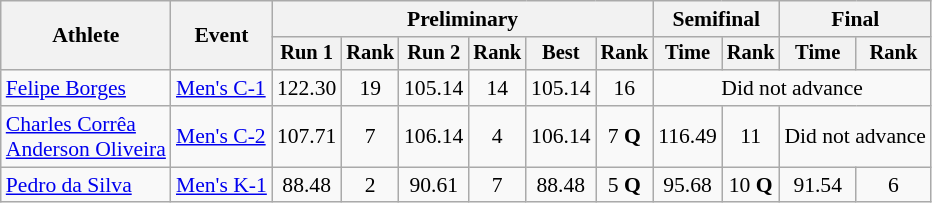<table class="wikitable" style="font-size:90%">
<tr>
<th rowspan=2>Athlete</th>
<th rowspan=2>Event</th>
<th colspan=6>Preliminary</th>
<th colspan=2>Semifinal</th>
<th colspan=2>Final</th>
</tr>
<tr style="font-size:95%">
<th>Run 1</th>
<th>Rank</th>
<th>Run 2</th>
<th>Rank</th>
<th>Best</th>
<th>Rank</th>
<th>Time</th>
<th>Rank</th>
<th>Time</th>
<th>Rank</th>
</tr>
<tr align=center>
<td align=left><a href='#'>Felipe Borges</a></td>
<td align=left><a href='#'>Men's C-1</a></td>
<td>122.30</td>
<td>19</td>
<td>105.14</td>
<td>14</td>
<td>105.14</td>
<td>16</td>
<td colspan=4>Did not advance</td>
</tr>
<tr align=center>
<td align=left><a href='#'>Charles Corrêa</a><br><a href='#'>Anderson Oliveira</a></td>
<td align=left><a href='#'>Men's C-2</a></td>
<td>107.71</td>
<td>7</td>
<td>106.14</td>
<td>4</td>
<td>106.14</td>
<td>7 <strong>Q</strong></td>
<td>116.49</td>
<td>11</td>
<td colspan=2>Did not advance</td>
</tr>
<tr align=center>
<td align=left><a href='#'>Pedro da Silva</a></td>
<td align=left><a href='#'>Men's K-1</a></td>
<td>88.48</td>
<td>2</td>
<td>90.61</td>
<td>7</td>
<td>88.48</td>
<td>5 <strong>Q</strong></td>
<td>95.68</td>
<td>10 <strong>Q</strong></td>
<td>91.54</td>
<td>6</td>
</tr>
</table>
